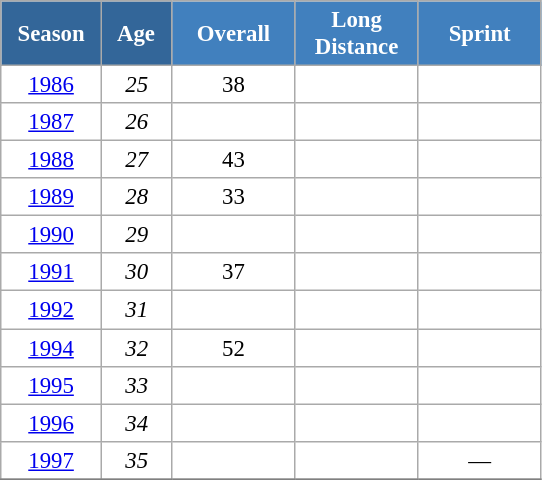<table class="wikitable" style="font-size:95%; text-align:center; border:grey solid 1px; border-collapse:collapse; background:#ffffff;">
<tr>
<th style="background-color:#369; color:white; width:60px;"> Season </th>
<th style="background-color:#369; color:white; width:40px;"> Age </th>
<th style="background-color:#4180be; color:white; width:75px;">Overall</th>
<th style="background-color:#4180be; color:white; width:75px;">Long Distance</th>
<th style="background-color:#4180be; color:white; width:75px;">Sprint</th>
</tr>
<tr>
<td><a href='#'>1986</a></td>
<td><em>25</em></td>
<td>38</td>
<td></td>
<td></td>
</tr>
<tr>
<td><a href='#'>1987</a></td>
<td><em>26</em></td>
<td></td>
<td></td>
<td></td>
</tr>
<tr>
<td><a href='#'>1988</a></td>
<td><em>27</em></td>
<td>43</td>
<td></td>
<td></td>
</tr>
<tr>
<td><a href='#'>1989</a></td>
<td><em>28</em></td>
<td>33</td>
<td></td>
<td></td>
</tr>
<tr>
<td><a href='#'>1990</a></td>
<td><em>29</em></td>
<td></td>
<td></td>
<td></td>
</tr>
<tr>
<td><a href='#'>1991</a></td>
<td><em>30</em></td>
<td>37</td>
<td></td>
<td></td>
</tr>
<tr>
<td><a href='#'>1992</a></td>
<td><em>31</em></td>
<td></td>
<td></td>
<td></td>
</tr>
<tr>
<td><a href='#'>1994</a></td>
<td><em>32</em></td>
<td>52</td>
<td></td>
<td></td>
</tr>
<tr>
<td><a href='#'>1995</a></td>
<td><em>33</em></td>
<td></td>
<td></td>
<td></td>
</tr>
<tr>
<td><a href='#'>1996</a></td>
<td><em>34</em></td>
<td></td>
<td></td>
<td></td>
</tr>
<tr>
<td><a href='#'>1997</a></td>
<td><em>35</em></td>
<td></td>
<td></td>
<td>—</td>
</tr>
<tr>
</tr>
</table>
